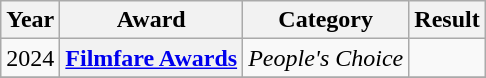<table class="wikitable sortable plainrowheaders">
<tr style="text-align:center;">
<th scope="col">Year</th>
<th scope="col">Award</th>
<th scope="col">Category</th>
<th class="unsortable" scope="col">Result</th>
</tr>
<tr>
<td>2024</td>
<th scope="row"><a href='#'>Filmfare Awards</a></th>
<td><em>People's Choice</em></td>
<td></td>
</tr>
<tr>
</tr>
</table>
